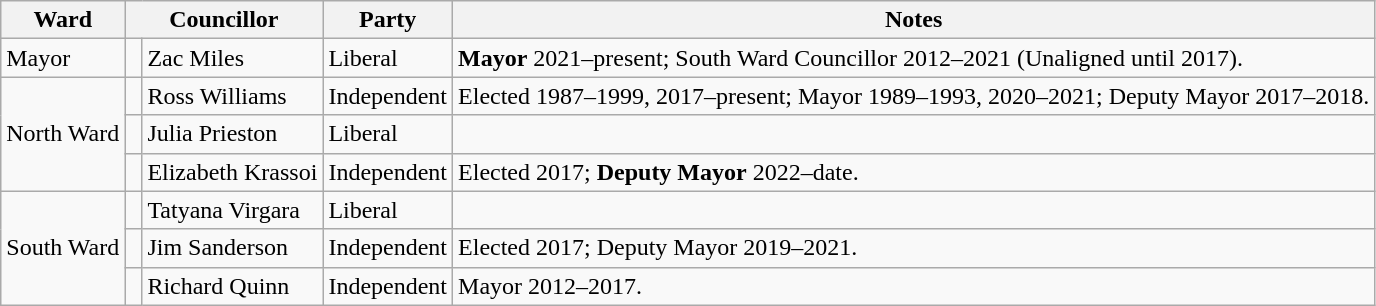<table class="wikitable">
<tr>
<th>Ward</th>
<th colspan="2">Councillor</th>
<th>Party</th>
<th>Notes</th>
</tr>
<tr>
<td>Mayor</td>
<td> </td>
<td>Zac Miles</td>
<td>Liberal</td>
<td><strong>Mayor</strong> 2021–present; South Ward Councillor 2012–2021 (Unaligned until 2017).</td>
</tr>
<tr>
<td rowspan="3">North Ward</td>
<td> </td>
<td>Ross Williams</td>
<td>Independent</td>
<td>Elected 1987–1999, 2017–present; Mayor 1989–1993, 2020–2021; Deputy Mayor 2017–2018.</td>
</tr>
<tr>
<td> </td>
<td>Julia Prieston</td>
<td>Liberal</td>
<td></td>
</tr>
<tr>
<td> </td>
<td>Elizabeth Krassoi</td>
<td>Independent</td>
<td>Elected 2017; <strong>Deputy Mayor</strong> 2022–date.</td>
</tr>
<tr>
<td rowspan="3">South Ward</td>
<td> </td>
<td>Tatyana Virgara</td>
<td>Liberal</td>
<td></td>
</tr>
<tr>
<td> </td>
<td>Jim Sanderson</td>
<td>Independent</td>
<td>Elected 2017; Deputy Mayor 2019–2021.</td>
</tr>
<tr>
<td> </td>
<td>Richard Quinn</td>
<td>Independent</td>
<td>Mayor 2012–2017.</td>
</tr>
</table>
